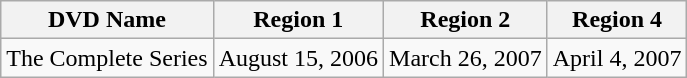<table class="wikitable">
<tr>
<th>DVD Name</th>
<th>Region 1</th>
<th>Region 2</th>
<th>Region 4</th>
</tr>
<tr>
<td>The Complete Series</td>
<td>August 15, 2006</td>
<td>March 26, 2007</td>
<td>April 4, 2007</td>
</tr>
</table>
